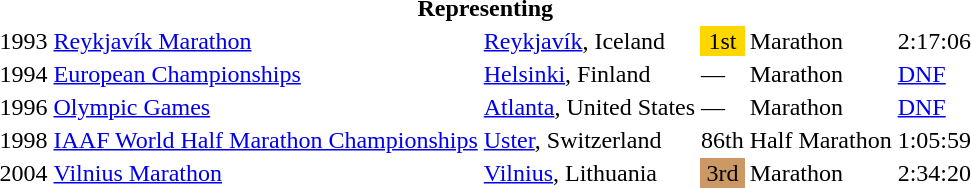<table>
<tr>
<th colspan="6">Representing </th>
</tr>
<tr>
<td>1993</td>
<td><a href='#'>Reykjavík Marathon</a></td>
<td><a href='#'>Reykjavík</a>, Iceland</td>
<td bgcolor="gold" align="center">1st</td>
<td>Marathon</td>
<td>2:17:06</td>
</tr>
<tr>
<td>1994</td>
<td><a href='#'>European Championships</a></td>
<td><a href='#'>Helsinki</a>, Finland</td>
<td>—</td>
<td>Marathon</td>
<td><a href='#'>DNF</a></td>
</tr>
<tr>
<td>1996</td>
<td><a href='#'>Olympic Games</a></td>
<td><a href='#'>Atlanta</a>, United States</td>
<td>—</td>
<td>Marathon</td>
<td><a href='#'>DNF</a></td>
</tr>
<tr>
<td>1998</td>
<td><a href='#'>IAAF World Half Marathon Championships</a></td>
<td><a href='#'>Uster</a>, Switzerland</td>
<td>86th</td>
<td>Half Marathon</td>
<td>1:05:59</td>
</tr>
<tr>
<td>2004</td>
<td><a href='#'>Vilnius Marathon</a></td>
<td><a href='#'>Vilnius</a>, Lithuania</td>
<td bgcolor="cc9966" align="center">3rd</td>
<td>Marathon</td>
<td>2:34:20</td>
</tr>
</table>
